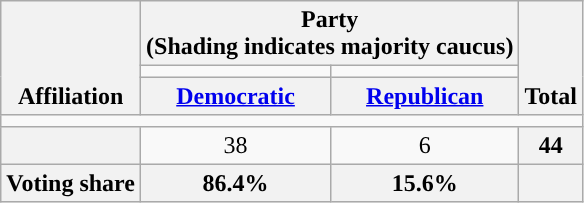<table class=wikitable style="text-align:center">
<tr style="vertical-align:bottom;">
<th rowspan=3>Affiliation</th>
<th colspan=2>Party <div>(Shading indicates majority caucus)</div></th>
<th rowspan=3>Total</th>
</tr>
<tr style="height:5px">
<td style="background-color:"></td>
<td style="background-color:"></td>
</tr>
<tr>
<th><a href='#'>Democratic</a></th>
<th><a href='#'>Republican</a></th>
</tr>
<tr>
<td colspan=5></td>
</tr>
<tr>
<th nowrap style="font-size:80%"></th>
<td>38</td>
<td>6</td>
<th>44</th>
</tr>
<tr>
<th>Voting share</th>
<th>86.4%</th>
<th>15.6%</th>
<th colspan=2></th>
</tr>
</table>
